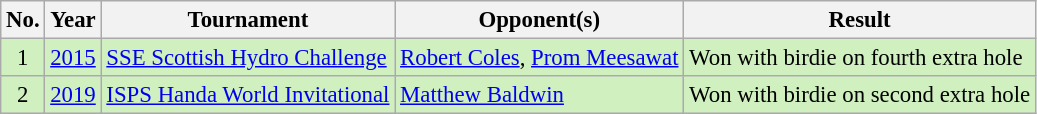<table class="wikitable" style="font-size:95%;">
<tr>
<th>No.</th>
<th>Year</th>
<th>Tournament</th>
<th>Opponent(s)</th>
<th>Result</th>
</tr>
<tr style="background:#D0F0C0;">
<td align=center>1</td>
<td><a href='#'>2015</a></td>
<td><a href='#'>SSE Scottish Hydro Challenge</a></td>
<td> <a href='#'>Robert Coles</a>,  <a href='#'>Prom Meesawat</a></td>
<td>Won with birdie on fourth extra hole</td>
</tr>
<tr style="background:#D0F0C0;">
<td align=center>2</td>
<td><a href='#'>2019</a></td>
<td><a href='#'>ISPS Handa World Invitational</a></td>
<td> <a href='#'>Matthew Baldwin</a></td>
<td>Won with birdie on second extra hole</td>
</tr>
</table>
